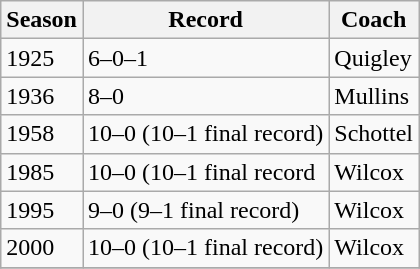<table class="wikitable">
<tr>
<th>Season</th>
<th>Record</th>
<th>Coach</th>
</tr>
<tr>
<td>1925</td>
<td>6–0–1</td>
<td>Quigley</td>
</tr>
<tr>
<td>1936</td>
<td>8–0</td>
<td>Mullins</td>
</tr>
<tr>
<td>1958</td>
<td>10–0 (10–1 final record)</td>
<td>Schottel</td>
</tr>
<tr>
<td>1985</td>
<td>10–0 (10–1 final record</td>
<td>Wilcox</td>
</tr>
<tr>
<td>1995</td>
<td>9–0 (9–1 final record)</td>
<td>Wilcox</td>
</tr>
<tr>
<td>2000</td>
<td>10–0 (10–1 final record)</td>
<td>Wilcox</td>
</tr>
<tr>
</tr>
</table>
